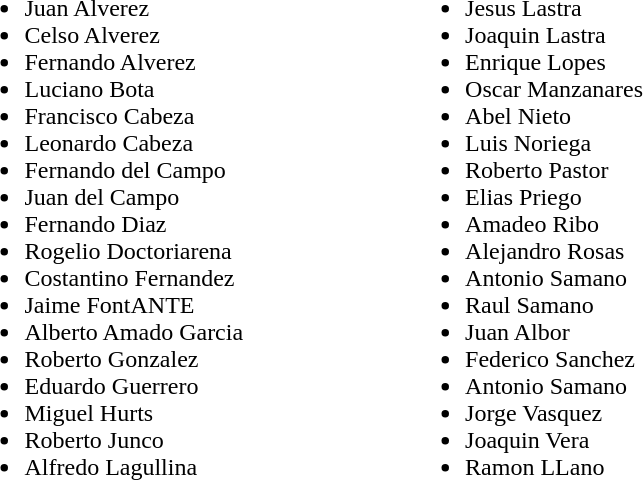<table>
<tr>
<td valign="top"><br><ul><li>Juan Alverez</li><li>Celso Alverez</li><li>Fernando Alverez</li><li>Luciano Bota</li><li>Francisco Cabeza</li><li>Leonardo Cabeza</li><li>Fernando del Campo</li><li>Juan del Campo</li><li>Fernando Diaz</li><li>Rogelio Doctoriarena</li><li>Costantino Fernandez</li><li>Jaime FontANTE</li><li>Alberto Amado Garcia</li><li>Roberto Gonzalez</li><li>Eduardo Guerrero</li><li>Miguel Hurts</li><li>Roberto Junco</li><li>Alfredo Lagullina</li></ul></td>
<td width="100"> </td>
<td valign="top"><br><ul><li>Jesus Lastra</li><li>Joaquin Lastra</li><li>Enrique Lopes</li><li>Oscar Manzanares</li><li>Abel Nieto</li><li>Luis Noriega</li><li>Roberto Pastor</li><li>Elias Priego</li><li>Amadeo Ribo</li><li>Alejandro Rosas</li><li>Antonio Samano</li><li>Raul Samano</li><li>Juan Albor</li><li>Federico Sanchez</li><li>Antonio Samano</li><li>Jorge Vasquez</li><li>Joaquin Vera</li><li>Ramon LLano</li></ul></td>
</tr>
</table>
